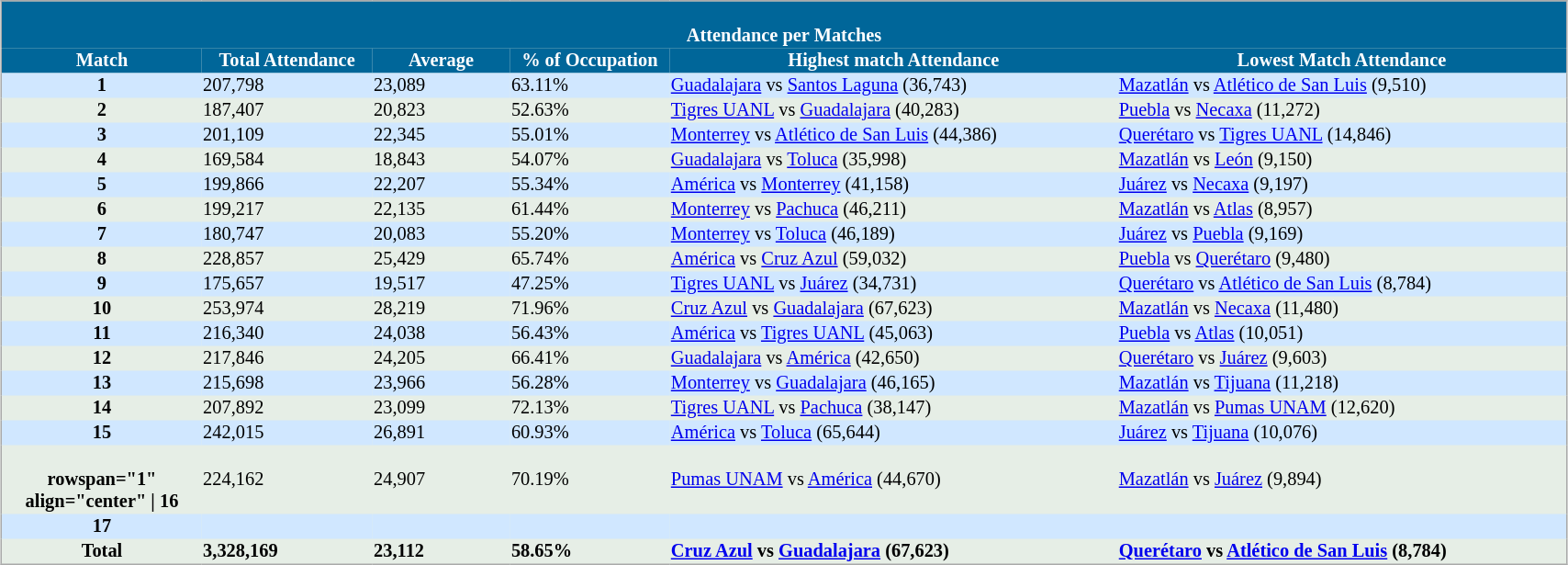<table class="sortable" style="margin:auto; background: #E6EEE6; border: 1px #aaa solid; border-collapse: collapse; font-size: 85%;" width="90%" cellspacing="0">
<tr style="color:white;" bgcolor="#ccddcc">
<th colspan="9" style=" background: #006699 " align="center" with="100%;"><br><strong>Attendance per Matches</strong></th>
</tr>
<tr style="color:#FFFFFF;">
<th style="background:#006699" width="50">Match</th>
<th style="background:#006699" width="75">Total Attendance</th>
<th style="background:#006699" width="60">Average</th>
<th style="background:#006699" width="70">% of Occupation</th>
<th style="background:#006699" width="200">Highest match Attendance</th>
<th style="background:#006699" width="200">Lowest Match Attendance</th>
</tr>
<tr bgcolor="#d0e7ff">
<th rowspan="1" align="center">1</th>
<td>207,798</td>
<td>23,089</td>
<td>63.11%</td>
<td><a href='#'>Guadalajara</a> vs <a href='#'>Santos Laguna</a> (36,743)</td>
<td><a href='#'>Mazatlán</a> vs <a href='#'>Atlético de San Luis</a> (9,510)</td>
</tr>
<tr>
<th rowspan="1" align="center">2</th>
<td>187,407</td>
<td>20,823</td>
<td>52.63%</td>
<td><a href='#'>Tigres UANL</a> vs <a href='#'>Guadalajara</a> (40,283)</td>
<td><a href='#'>Puebla</a> vs <a href='#'>Necaxa</a> (11,272)</td>
</tr>
<tr bgcolor="#d0e7ff">
<th rowspan="1" align="center">3</th>
<td>201,109</td>
<td>22,345</td>
<td>55.01%</td>
<td><a href='#'>Monterrey</a> vs <a href='#'>Atlético de San Luis</a> (44,386)</td>
<td><a href='#'>Querétaro</a> vs <a href='#'>Tigres UANL</a> (14,846)</td>
</tr>
<tr>
<th rowspan="1" align="center">4</th>
<td>169,584</td>
<td>18,843</td>
<td>54.07%</td>
<td><a href='#'>Guadalajara</a> vs <a href='#'>Toluca</a> (35,998)</td>
<td><a href='#'>Mazatlán</a> vs <a href='#'>León</a> (9,150)</td>
</tr>
<tr bgcolor="#d0e7ff">
<th rowspan="1" align="center">5</th>
<td>199,866</td>
<td>22,207</td>
<td>55.34%</td>
<td><a href='#'>América</a> vs <a href='#'>Monterrey</a> (41,158)</td>
<td><a href='#'>Juárez</a> vs <a href='#'>Necaxa</a> (9,197)</td>
</tr>
<tr>
<th rowspan="1" align="center">6</th>
<td>199,217</td>
<td>22,135</td>
<td>61.44%</td>
<td><a href='#'>Monterrey</a> vs <a href='#'>Pachuca</a> (46,211)</td>
<td><a href='#'>Mazatlán</a> vs <a href='#'>Atlas</a> (8,957)</td>
</tr>
<tr bgcolor="#d0e7ff">
<th rowspan="1" align="center">7</th>
<td>180,747</td>
<td>20,083</td>
<td>55.20%</td>
<td><a href='#'>Monterrey</a> vs <a href='#'>Toluca</a> (46,189)</td>
<td><a href='#'>Juárez</a> vs <a href='#'>Puebla</a> (9,169)</td>
</tr>
<tr>
<th rowspan="1" align="center">8</th>
<td>228,857</td>
<td>25,429</td>
<td>65.74%</td>
<td><a href='#'>América</a> vs <a href='#'>Cruz Azul</a> (59,032)</td>
<td><a href='#'>Puebla</a> vs <a href='#'>Querétaro</a> (9,480)</td>
</tr>
<tr bgcolor="#d0e7ff">
<th rowspan="1" align="center">9</th>
<td>175,657</td>
<td>19,517</td>
<td>47.25%</td>
<td><a href='#'>Tigres UANL</a> vs <a href='#'>Juárez</a> (34,731)</td>
<td><a href='#'>Querétaro</a> vs <a href='#'>Atlético de San Luis</a> (8,784)</td>
</tr>
<tr>
<th rowspan="1" align="center">10</th>
<td>253,974</td>
<td>28,219</td>
<td>71.96%</td>
<td><a href='#'>Cruz Azul</a> vs <a href='#'>Guadalajara</a> (67,623)</td>
<td><a href='#'>Mazatlán</a> vs <a href='#'>Necaxa</a> (11,480)</td>
</tr>
<tr bgcolor="#d0e7ff">
<th rowspan="1" align="center">11</th>
<td>216,340</td>
<td>24,038</td>
<td>56.43%</td>
<td><a href='#'>América</a> vs <a href='#'>Tigres UANL</a> (45,063)</td>
<td><a href='#'>Puebla</a> vs <a href='#'>Atlas</a> (10,051)</td>
</tr>
<tr>
<th rowspan="1" align="center">12</th>
<td>217,846</td>
<td>24,205</td>
<td>66.41%</td>
<td><a href='#'>Guadalajara</a> vs <a href='#'>América</a> (42,650)</td>
<td><a href='#'>Querétaro</a> vs <a href='#'>Juárez</a> (9,603)</td>
</tr>
<tr bgcolor="#d0e7ff">
<th rowspan="1" align="center">13</th>
<td>215,698</td>
<td>23,966</td>
<td>56.28%</td>
<td><a href='#'>Monterrey</a> vs <a href='#'>Guadalajara</a> (46,165)</td>
<td><a href='#'>Mazatlán</a> vs <a href='#'>Tijuana</a> (11,218)</td>
</tr>
<tr>
<th rowspan="1" align="center">14</th>
<td>207,892</td>
<td>23,099</td>
<td>72.13%</td>
<td><a href='#'>Tigres UANL</a> vs <a href='#'>Pachuca</a> (38,147)</td>
<td><a href='#'>Mazatlán</a> vs <a href='#'>Pumas UNAM</a> (12,620)</td>
</tr>
<tr bgcolor="#d0e7ff">
<th rowspan="1" align="center">15</th>
<td>242,015</td>
<td>26,891</td>
<td>60.93%</td>
<td><a href='#'>América</a> vs <a href='#'>Toluca</a> (65,644)</td>
<td><a href='#'>Juárez</a> vs <a href='#'>Tijuana</a> (10,076)</td>
</tr>
<tr>
<th><br>rowspan="1" align="center" | 16</th>
<td>224,162</td>
<td>24,907</td>
<td>70.19%</td>
<td><a href='#'>Pumas UNAM</a> vs <a href='#'>América</a> (44,670)</td>
<td><a href='#'>Mazatlán</a> vs <a href='#'>Juárez</a> (9,894)</td>
</tr>
<tr bgcolor="#d0e7ff">
<th rowspan="1" align="center">17</th>
<td></td>
<td></td>
<td></td>
<td></td>
<td></td>
</tr>
<tr>
<th rowspan="1" align="center">Total</th>
<td><strong>3,328,169</strong></td>
<td><strong>23,112</strong></td>
<td><strong>58.65%</strong></td>
<td><strong><a href='#'>Cruz Azul</a> vs <a href='#'>Guadalajara</a> (67,623)</strong></td>
<td><strong><a href='#'>Querétaro</a> vs <a href='#'>Atlético de San Luis</a> (8,784)</strong></td>
</tr>
<tr>
</tr>
</table>
